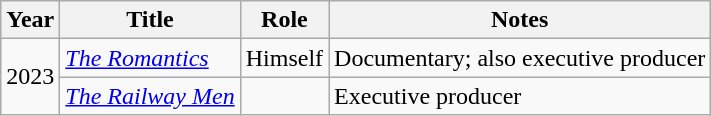<table class="wikitable sortable">
<tr>
<th>Year</th>
<th>Title</th>
<th>Role</th>
<th>Notes</th>
</tr>
<tr>
<td style="text-align:center;" rowspan=2>2023</td>
<td><em><a href='#'>The Romantics</a></em></td>
<td>Himself</td>
<td>Documentary; also executive producer</td>
</tr>
<tr>
<td><em><a href='#'>The Railway Men</a></em></td>
<td></td>
<td>Executive producer</td>
</tr>
</table>
